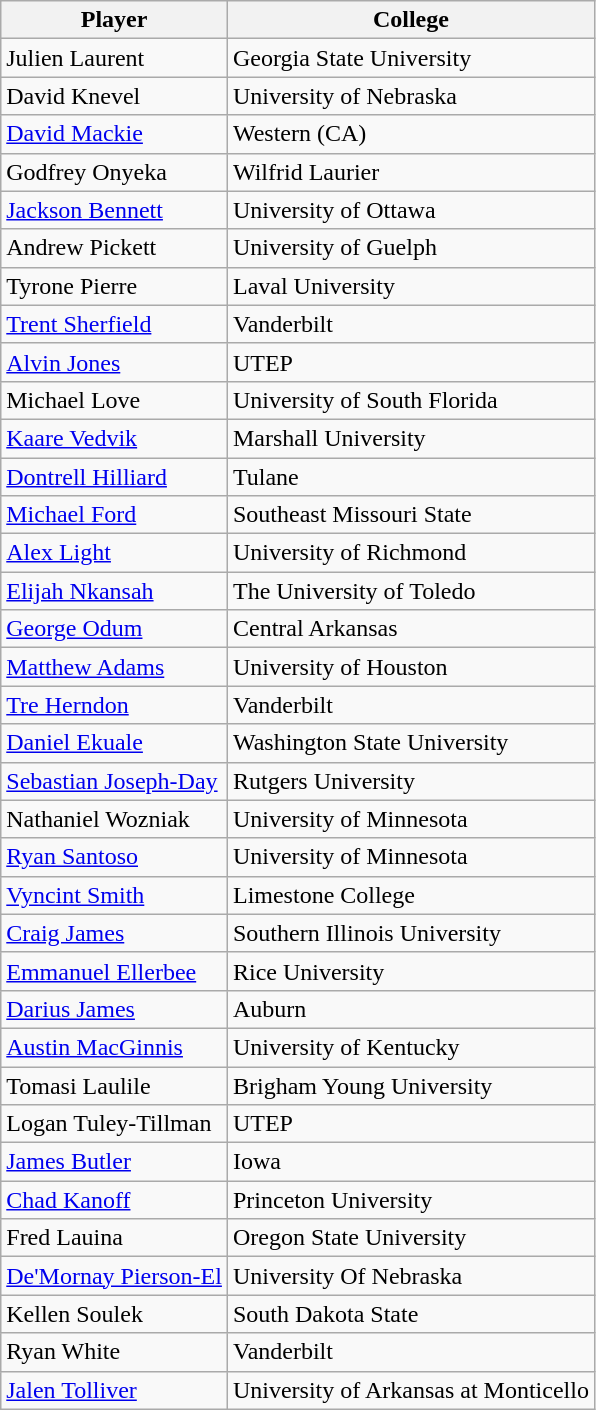<table class="wikitable">
<tr>
<th>Player</th>
<th>College</th>
</tr>
<tr>
<td>Julien Laurent</td>
<td>Georgia State University</td>
</tr>
<tr>
<td>David Knevel</td>
<td>University of Nebraska</td>
</tr>
<tr>
<td><a href='#'>David Mackie</a></td>
<td>Western (CA)</td>
</tr>
<tr>
<td>Godfrey Onyeka</td>
<td>Wilfrid Laurier</td>
</tr>
<tr>
<td><a href='#'>Jackson Bennett</a></td>
<td>University of Ottawa</td>
</tr>
<tr>
<td>Andrew Pickett</td>
<td>University of Guelph</td>
</tr>
<tr>
<td>Tyrone Pierre</td>
<td>Laval University</td>
</tr>
<tr>
<td><a href='#'>Trent Sherfield</a></td>
<td>Vanderbilt</td>
</tr>
<tr>
<td><a href='#'>Alvin Jones</a></td>
<td>UTEP</td>
</tr>
<tr>
<td>Michael Love</td>
<td>University of South Florida</td>
</tr>
<tr>
<td><a href='#'>Kaare Vedvik</a></td>
<td>Marshall University</td>
</tr>
<tr>
<td><a href='#'>Dontrell Hilliard</a></td>
<td>Tulane</td>
</tr>
<tr>
<td><a href='#'>Michael Ford</a></td>
<td>Southeast Missouri State</td>
</tr>
<tr>
<td><a href='#'>Alex Light</a></td>
<td>University of Richmond</td>
</tr>
<tr>
<td><a href='#'>Elijah Nkansah</a></td>
<td>The University of Toledo</td>
</tr>
<tr>
<td><a href='#'>George Odum</a></td>
<td>Central Arkansas</td>
</tr>
<tr>
<td><a href='#'>Matthew Adams</a></td>
<td>University of Houston</td>
</tr>
<tr>
<td><a href='#'>Tre Herndon</a></td>
<td>Vanderbilt</td>
</tr>
<tr>
<td><a href='#'>Daniel Ekuale</a></td>
<td>Washington State University</td>
</tr>
<tr>
<td><a href='#'>Sebastian Joseph-Day</a></td>
<td>Rutgers University</td>
</tr>
<tr>
<td>Nathaniel Wozniak</td>
<td>University of Minnesota</td>
</tr>
<tr>
<td><a href='#'>Ryan Santoso</a></td>
<td>University of Minnesota</td>
</tr>
<tr>
<td><a href='#'>Vyncint Smith</a></td>
<td>Limestone College</td>
</tr>
<tr>
<td><a href='#'>Craig James</a></td>
<td>Southern Illinois University</td>
</tr>
<tr>
<td><a href='#'>Emmanuel Ellerbee</a></td>
<td>Rice University</td>
</tr>
<tr>
<td><a href='#'>Darius James</a></td>
<td>Auburn</td>
</tr>
<tr>
<td><a href='#'>Austin MacGinnis</a></td>
<td>University of Kentucky</td>
</tr>
<tr>
<td>Tomasi Laulile</td>
<td>Brigham Young University</td>
</tr>
<tr>
<td>Logan Tuley-Tillman</td>
<td>UTEP</td>
</tr>
<tr>
<td><a href='#'>James Butler</a></td>
<td>Iowa</td>
</tr>
<tr>
<td><a href='#'>Chad Kanoff</a></td>
<td>Princeton University</td>
</tr>
<tr>
<td>Fred Lauina</td>
<td>Oregon State University</td>
</tr>
<tr>
<td><a href='#'>De'Mornay Pierson-El</a></td>
<td>University Of Nebraska</td>
</tr>
<tr>
<td>Kellen Soulek</td>
<td>South Dakota State</td>
</tr>
<tr>
<td>Ryan White</td>
<td>Vanderbilt</td>
</tr>
<tr>
<td><a href='#'>Jalen Tolliver</a></td>
<td>University of Arkansas at Monticello</td>
</tr>
</table>
